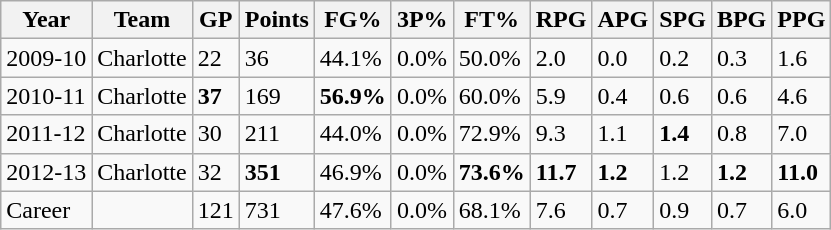<table class="wikitable">
<tr>
<th>Year</th>
<th>Team</th>
<th>GP</th>
<th>Points</th>
<th>FG%</th>
<th>3P%</th>
<th>FT%</th>
<th>RPG</th>
<th>APG</th>
<th>SPG</th>
<th>BPG</th>
<th>PPG</th>
</tr>
<tr>
<td>2009-10</td>
<td>Charlotte</td>
<td>22</td>
<td>36</td>
<td>44.1%</td>
<td>0.0%</td>
<td>50.0%</td>
<td>2.0</td>
<td>0.0</td>
<td>0.2</td>
<td>0.3</td>
<td>1.6</td>
</tr>
<tr>
<td>2010-11</td>
<td>Charlotte</td>
<td><strong>37</strong></td>
<td>169</td>
<td><strong>56.9%</strong></td>
<td>0.0%</td>
<td>60.0%</td>
<td>5.9</td>
<td>0.4</td>
<td>0.6</td>
<td>0.6</td>
<td>4.6</td>
</tr>
<tr>
<td>2011-12</td>
<td>Charlotte</td>
<td>30</td>
<td>211</td>
<td>44.0%</td>
<td>0.0%</td>
<td>72.9%</td>
<td>9.3</td>
<td>1.1</td>
<td><strong>1.4</strong></td>
<td>0.8</td>
<td>7.0</td>
</tr>
<tr>
<td>2012-13</td>
<td>Charlotte</td>
<td>32</td>
<td><strong>351</strong></td>
<td>46.9%</td>
<td>0.0%</td>
<td><strong>73.6%</strong></td>
<td><strong>11.7</strong></td>
<td><strong>1.2</strong></td>
<td>1.2</td>
<td><strong>1.2</strong></td>
<td><strong>11.0</strong></td>
</tr>
<tr>
<td>Career</td>
<td></td>
<td>121</td>
<td>731</td>
<td>47.6%</td>
<td>0.0%</td>
<td>68.1%</td>
<td>7.6</td>
<td>0.7</td>
<td>0.9</td>
<td>0.7</td>
<td>6.0</td>
</tr>
</table>
